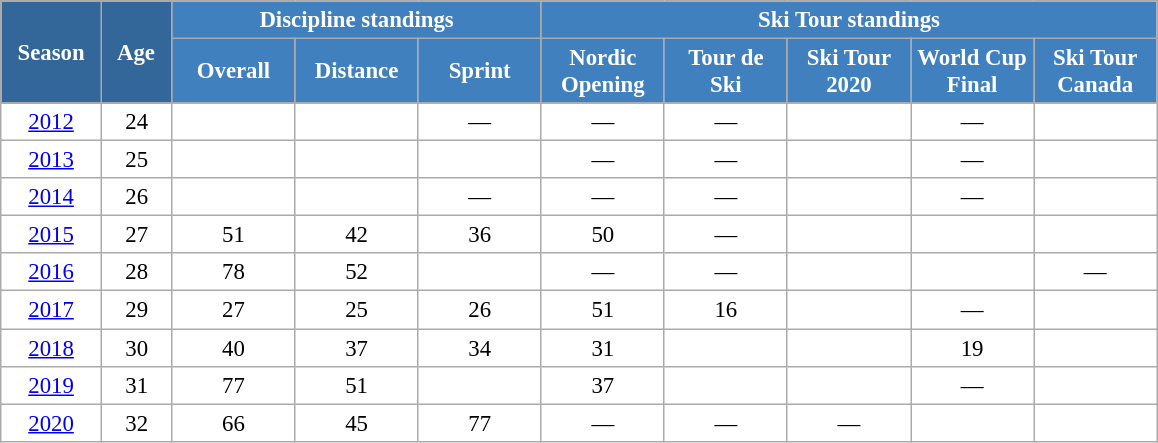<table class="wikitable" style="font-size:95%; text-align:center; border:grey solid 1px; border-collapse:collapse; background:#ffffff;">
<tr>
<th style="background-color:#369; color:white; width:60px;" rowspan="2"> Season </th>
<th style="background-color:#369; color:white; width:40px;" rowspan="2"> Age </th>
<th style="background-color:#4180be; color:white;" colspan="3">Discipline standings</th>
<th style="background-color:#4180be; color:white;" colspan="5">Ski Tour standings</th>
</tr>
<tr>
<th style="background-color:#4180be; color:white; width:75px;">Overall</th>
<th style="background-color:#4180be; color:white; width:75px;">Distance</th>
<th style="background-color:#4180be; color:white; width:75px;">Sprint</th>
<th style="background-color:#4180be; color:white; width:75px;">Nordic<br>Opening</th>
<th style="background-color:#4180be; color:white; width:75px;">Tour de<br>Ski</th>
<th style="background-color:#4180be; color:white; width:75px;">Ski Tour<br>2020</th>
<th style="background-color:#4180be; color:white; width:75px;">World Cup<br>Final</th>
<th style="background-color:#4180be; color:white; width:75px;">Ski Tour<br>Canada</th>
</tr>
<tr>
<td><a href='#'>2012</a></td>
<td>24</td>
<td></td>
<td></td>
<td>—</td>
<td>—</td>
<td>—</td>
<td></td>
<td>—</td>
<td></td>
</tr>
<tr>
<td><a href='#'>2013</a></td>
<td>25</td>
<td></td>
<td></td>
<td></td>
<td>—</td>
<td>—</td>
<td></td>
<td>—</td>
<td></td>
</tr>
<tr>
<td><a href='#'>2014</a></td>
<td>26</td>
<td></td>
<td></td>
<td>—</td>
<td>—</td>
<td>—</td>
<td></td>
<td>—</td>
<td></td>
</tr>
<tr>
<td><a href='#'>2015</a></td>
<td>27</td>
<td>51</td>
<td>42</td>
<td>36</td>
<td>50</td>
<td>—</td>
<td></td>
<td></td>
<td></td>
</tr>
<tr>
<td><a href='#'>2016</a></td>
<td>28</td>
<td>78</td>
<td>52</td>
<td></td>
<td>—</td>
<td>—</td>
<td></td>
<td></td>
<td>—</td>
</tr>
<tr>
<td><a href='#'>2017</a></td>
<td>29</td>
<td>27</td>
<td>25</td>
<td>26</td>
<td>51</td>
<td>16</td>
<td></td>
<td>—</td>
<td></td>
</tr>
<tr>
<td><a href='#'>2018</a></td>
<td>30</td>
<td>40</td>
<td>37</td>
<td>34</td>
<td>31</td>
<td></td>
<td></td>
<td>19</td>
<td></td>
</tr>
<tr>
<td><a href='#'>2019</a></td>
<td>31</td>
<td>77</td>
<td>51</td>
<td></td>
<td>37</td>
<td></td>
<td></td>
<td>—</td>
<td></td>
</tr>
<tr>
<td><a href='#'>2020</a></td>
<td>32</td>
<td>66</td>
<td>45</td>
<td>77</td>
<td>—</td>
<td>—</td>
<td>—</td>
<td></td>
<td></td>
</tr>
</table>
